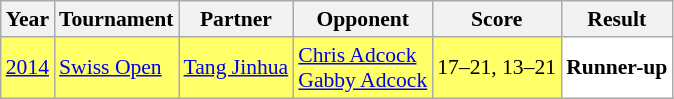<table class="sortable wikitable" style="font-size: 90%;">
<tr>
<th>Year</th>
<th>Tournament</th>
<th>Partner</th>
<th>Opponent</th>
<th>Score</th>
<th>Result</th>
</tr>
<tr style="background:#FFFF67">
<td align="center"><a href='#'>2014</a></td>
<td align="left"><a href='#'>Swiss Open</a></td>
<td align="left"> <a href='#'>Tang Jinhua</a></td>
<td align="left"> <a href='#'>Chris Adcock</a> <br>  <a href='#'>Gabby Adcock</a></td>
<td align="left">17–21, 13–21</td>
<td style="text-align:left; background:white"> <strong>Runner-up</strong></td>
</tr>
</table>
